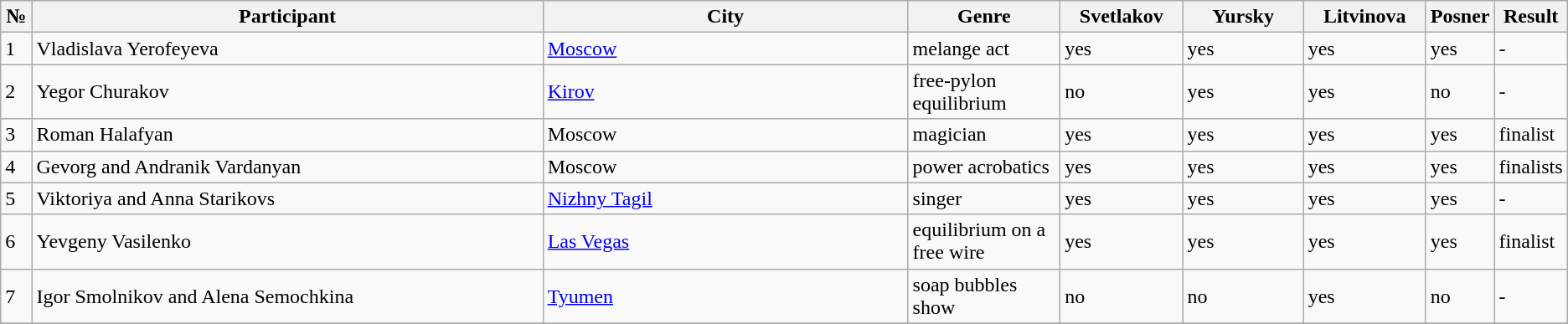<table class="wikitable">
<tr>
<th width="2%">№</th>
<th width="35%">Participant</th>
<th width="25%">City</th>
<th width="10%">Genre</th>
<th width="8%">Svetlakov</th>
<th width="8%">Yursky</th>
<th width="8%">Litvinova</th>
<th width="8%">Posner</th>
<th width="8%">Result</th>
</tr>
<tr>
<td>1</td>
<td>Vladislava Yerofeyeva</td>
<td><a href='#'>Moscow</a></td>
<td>melange act</td>
<td>yes</td>
<td>yes</td>
<td>yes</td>
<td>yes</td>
<td>-</td>
</tr>
<tr>
<td>2</td>
<td>Yegor Churakov</td>
<td><a href='#'>Kirov</a></td>
<td>free-pylon equilibrium</td>
<td>no</td>
<td>yes</td>
<td>yes</td>
<td>no</td>
<td>-</td>
</tr>
<tr>
<td>3</td>
<td>Roman Halafyan</td>
<td>Moscow</td>
<td>magician</td>
<td>yes</td>
<td>yes</td>
<td>yes</td>
<td>yes</td>
<td>finalist</td>
</tr>
<tr>
<td>4</td>
<td>Gevorg and Andranik Vardanyan</td>
<td>Moscow</td>
<td>power acrobatics</td>
<td>yes</td>
<td>yes</td>
<td>yes</td>
<td>yes</td>
<td>finalists</td>
</tr>
<tr>
<td>5</td>
<td>Viktoriya and Anna Starikovs</td>
<td><a href='#'>Nizhny Tagil</a></td>
<td>singer</td>
<td>yes</td>
<td>yes</td>
<td>yes</td>
<td>yes</td>
<td>-</td>
</tr>
<tr>
<td>6</td>
<td>Yevgeny Vasilenko</td>
<td><a href='#'>Las Vegas</a></td>
<td>equilibrium on a free wire</td>
<td>yes</td>
<td>yes</td>
<td>yes</td>
<td>yes</td>
<td>finalist</td>
</tr>
<tr>
<td>7</td>
<td>Igor Smolnikov and Alena Semochkina</td>
<td><a href='#'>Tyumen</a></td>
<td>soap bubbles show</td>
<td>no</td>
<td>no</td>
<td>yes</td>
<td>no</td>
<td>-</td>
</tr>
<tr>
</tr>
</table>
